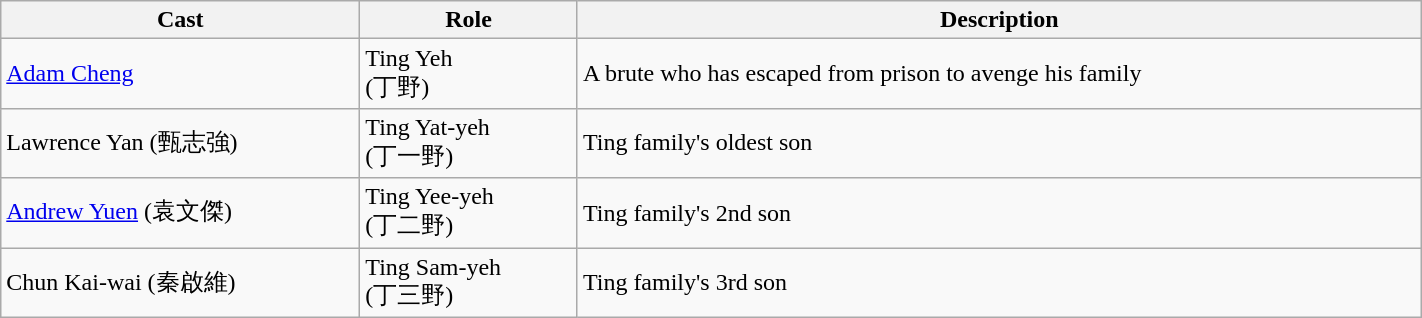<table class="wikitable" width="75%">
<tr>
<th>Cast</th>
<th>Role</th>
<th>Description</th>
</tr>
<tr>
<td><a href='#'>Adam Cheng</a></td>
<td>Ting Yeh<br>(丁野)</td>
<td>A brute who has escaped from prison to avenge his family</td>
</tr>
<tr>
<td>Lawrence Yan (甄志強)</td>
<td>Ting Yat-yeh<br>(丁一野)</td>
<td>Ting family's oldest son</td>
</tr>
<tr>
<td><a href='#'>Andrew Yuen</a> (袁文傑)</td>
<td>Ting Yee-yeh<br>(丁二野)</td>
<td>Ting family's 2nd son</td>
</tr>
<tr>
<td>Chun Kai-wai (秦啟維)</td>
<td>Ting Sam-yeh<br>(丁三野)</td>
<td>Ting family's 3rd son</td>
</tr>
</table>
